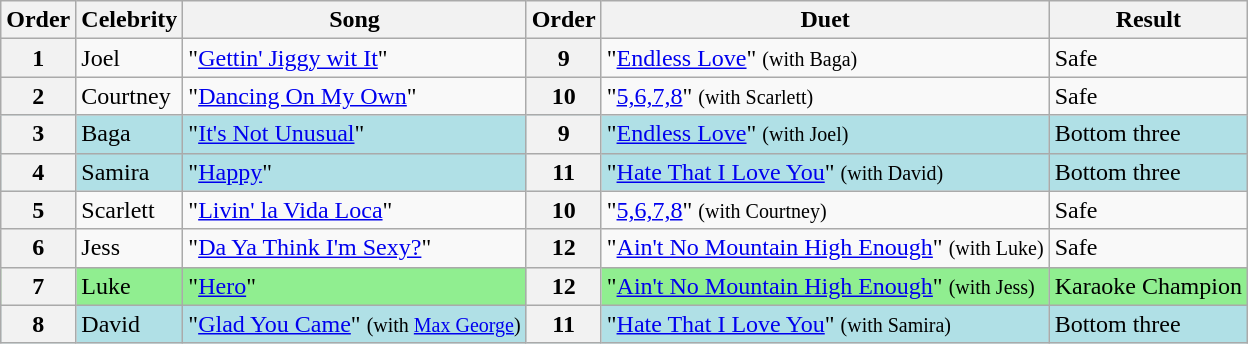<table class="wikitable sortable collapsed">
<tr style="text-align:Center; background:#cc;">
<th>Order</th>
<th>Celebrity</th>
<th>Song</th>
<th>Order</th>
<th>Duet</th>
<th>Result</th>
</tr>
<tr>
<th>1</th>
<td>Joel</td>
<td>"<a href='#'>Gettin' Jiggy wit It</a>"</td>
<th>9</th>
<td>"<a href='#'>Endless Love</a>" <small>(with Baga)</small></td>
<td>Safe</td>
</tr>
<tr>
<th>2</th>
<td>Courtney</td>
<td>"<a href='#'>Dancing On My Own</a>"</td>
<th>10</th>
<td>"<a href='#'>5,6,7,8</a>" <small>(with Scarlett)</small></td>
<td>Safe</td>
</tr>
<tr style="background:#b0e0e6;">
<th>3</th>
<td>Baga</td>
<td>"<a href='#'>It's Not Unusual</a>"</td>
<th>9</th>
<td>"<a href='#'>Endless Love</a>" <small>(with Joel)</small></td>
<td>Bottom three</td>
</tr>
<tr style="background:#b0e0e6;">
<th>4</th>
<td>Samira</td>
<td>"<a href='#'>Happy</a>"</td>
<th>11</th>
<td>"<a href='#'>Hate That I Love You</a>" <small>(with David)</small></td>
<td>Bottom three</td>
</tr>
<tr>
<th>5</th>
<td>Scarlett</td>
<td>"<a href='#'>Livin' la Vida Loca</a>"</td>
<th>10</th>
<td>"<a href='#'>5,6,7,8</a>" <small>(with Courtney)</small></td>
<td>Safe</td>
</tr>
<tr>
<th>6</th>
<td>Jess</td>
<td>"<a href='#'>Da Ya Think I'm Sexy?</a>"</td>
<th>12</th>
<td>"<a href='#'>Ain't No Mountain High Enough</a>" <small>(with Luke)</small></td>
<td>Safe</td>
</tr>
<tr style="background:lightgreen;">
<th>7</th>
<td>Luke</td>
<td>"<a href='#'>Hero</a>"</td>
<th>12</th>
<td>"<a href='#'>Ain't No Mountain High Enough</a>" <small>(with Jess)</small></td>
<td>Karaoke Champion</td>
</tr>
<tr style="background:#b0e0e6;">
<th>8</th>
<td>David</td>
<td>"<a href='#'>Glad You Came</a>" <small>(with <a href='#'>Max George</a>)</small></td>
<th>11</th>
<td>"<a href='#'>Hate That I Love You</a>" <small>(with Samira)</small></td>
<td>Bottom three</td>
</tr>
</table>
